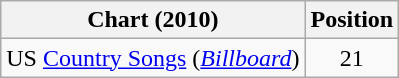<table class="wikitable sortable">
<tr>
<th scope="col">Chart (2010)</th>
<th scope="col">Position</th>
</tr>
<tr>
<td>US <a href='#'>Country Songs</a> (<em><a href='#'>Billboard</a></em>)</td>
<td align="center">21</td>
</tr>
</table>
